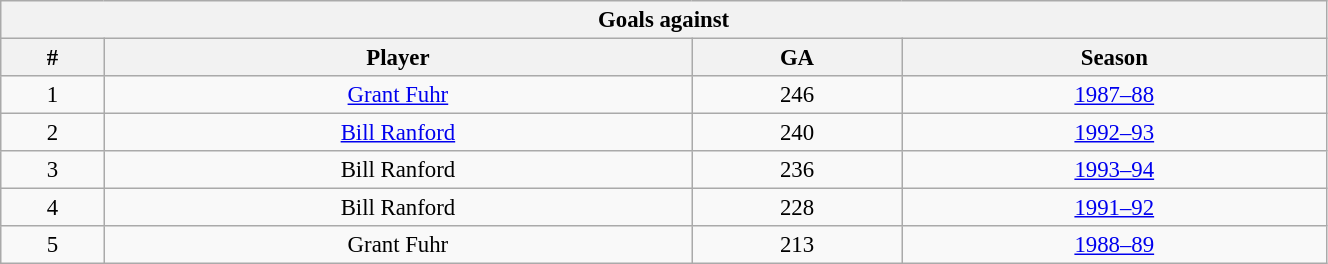<table class="wikitable" style="text-align: center; font-size: 95%" width="70%">
<tr>
<th colspan="4">Goals against</th>
</tr>
<tr>
<th>#</th>
<th>Player</th>
<th>GA</th>
<th>Season</th>
</tr>
<tr>
<td>1</td>
<td><a href='#'>Grant Fuhr</a></td>
<td>246</td>
<td><a href='#'>1987–88</a></td>
</tr>
<tr>
<td>2</td>
<td><a href='#'>Bill Ranford</a></td>
<td>240</td>
<td><a href='#'>1992–93</a></td>
</tr>
<tr>
<td>3</td>
<td>Bill Ranford</td>
<td>236</td>
<td><a href='#'>1993–94</a></td>
</tr>
<tr>
<td>4</td>
<td>Bill Ranford</td>
<td>228</td>
<td><a href='#'>1991–92</a></td>
</tr>
<tr>
<td>5</td>
<td>Grant Fuhr</td>
<td>213</td>
<td><a href='#'>1988–89</a></td>
</tr>
</table>
